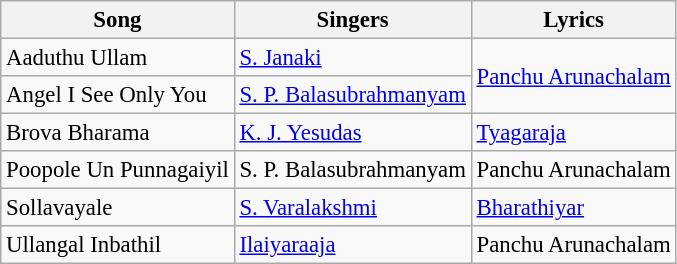<table class="wikitable" style="font-size: 95%;">
<tr>
<th>Song</th>
<th>Singers</th>
<th>Lyrics</th>
</tr>
<tr>
<td>Aaduthu Ullam</td>
<td><a href='#'>S. Janaki</a></td>
<td rowspan=2><a href='#'>Panchu Arunachalam</a></td>
</tr>
<tr>
<td>Angel I See Only You</td>
<td><a href='#'>S. P. Balasubrahmanyam</a></td>
</tr>
<tr>
<td>Brova Bharama</td>
<td><a href='#'>K. J. Yesudas</a></td>
<td><a href='#'>Tyagaraja</a></td>
</tr>
<tr>
<td>Poopole Un Punnagaiyil</td>
<td>S. P. Balasubrahmanyam</td>
<td>Panchu Arunachalam</td>
</tr>
<tr>
<td>Sollavayale</td>
<td><a href='#'>S. Varalakshmi</a></td>
<td><a href='#'>Bharathiyar</a></td>
</tr>
<tr>
<td>Ullangal Inbathil</td>
<td><a href='#'>Ilaiyaraaja</a></td>
<td>Panchu Arunachalam</td>
</tr>
</table>
